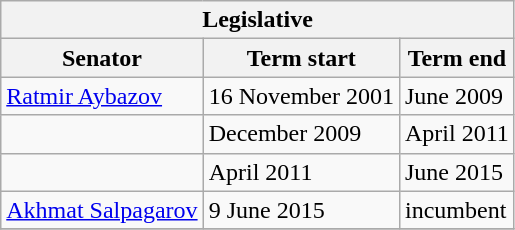<table class="wikitable sortable">
<tr>
<th colspan=3>Legislative</th>
</tr>
<tr>
<th>Senator</th>
<th>Term start</th>
<th>Term end</th>
</tr>
<tr>
<td><a href='#'>Ratmir Aybazov</a></td>
<td>16 November 2001</td>
<td>June 2009</td>
</tr>
<tr>
<td></td>
<td>December 2009</td>
<td>April 2011</td>
</tr>
<tr>
<td></td>
<td>April 2011</td>
<td>June 2015</td>
</tr>
<tr>
<td><a href='#'>Akhmat Salpagarov</a></td>
<td>9 June 2015</td>
<td>incumbent</td>
</tr>
<tr>
</tr>
</table>
